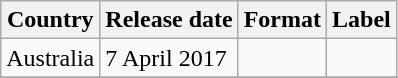<table class="wikitable">
<tr>
<th>Country</th>
<th>Release date</th>
<th>Format</th>
<th>Label</th>
</tr>
<tr>
<td>Australia</td>
<td>7 April 2017</td>
<td></td>
<td></td>
</tr>
<tr>
</tr>
</table>
